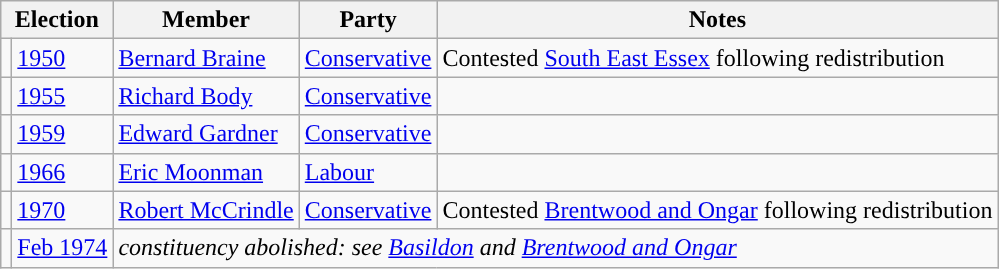<table class="wikitable">
<tr>
<th colspan="2">Election</th>
<th>Member</th>
<th>Party</th>
<th>Notes</th>
</tr>
<tr>
<td style="color:inherit;background-color: "></td>
<td><a href='#'>1950</a></td>
<td><a href='#'>Bernard Braine</a></td>
<td><a href='#'>Conservative</a></td>
<td>Contested <a href='#'>South East Essex</a> following redistribution</td>
</tr>
<tr>
<td style="color:inherit;background-color: "></td>
<td><a href='#'>1955</a></td>
<td><a href='#'>Richard Body</a></td>
<td><a href='#'>Conservative</a></td>
<td></td>
</tr>
<tr>
<td style="color:inherit;background-color: "></td>
<td><a href='#'>1959</a></td>
<td><a href='#'>Edward Gardner</a></td>
<td><a href='#'>Conservative</a></td>
<td></td>
</tr>
<tr>
<td style="color:inherit;background-color: "></td>
<td><a href='#'>1966</a></td>
<td><a href='#'>Eric Moonman</a></td>
<td><a href='#'>Labour</a></td>
<td></td>
</tr>
<tr>
<td style="color:inherit;background-color: "></td>
<td><a href='#'>1970</a></td>
<td><a href='#'>Robert McCrindle</a></td>
<td><a href='#'>Conservative</a></td>
<td>Contested <a href='#'>Brentwood and Ongar</a> following redistribution</td>
</tr>
<tr>
<td></td>
<td><a href='#'>Feb 1974</a></td>
<td colspan="3"><em>constituency abolished: see <a href='#'>Basildon</a> and <a href='#'>Brentwood and Ongar</a></em></td>
</tr>
</table>
